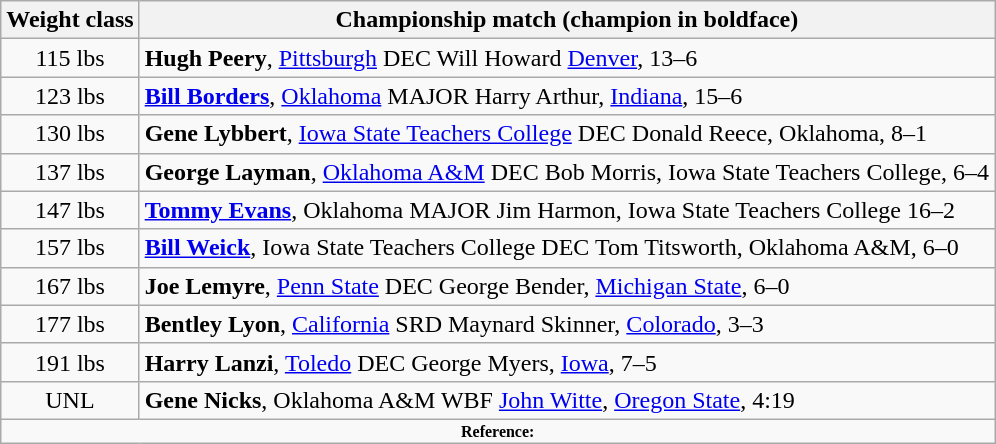<table class="wikitable" style="text-align:center">
<tr>
<th>Weight class</th>
<th>Championship match (champion in boldface)</th>
</tr>
<tr>
<td>115 lbs</td>
<td align=left><strong>Hugh Peery</strong>, <a href='#'>Pittsburgh</a> DEC Will Howard <a href='#'>Denver</a>, 13–6</td>
</tr>
<tr>
<td>123 lbs</td>
<td align=left><strong><a href='#'>Bill Borders</a></strong>, <a href='#'>Oklahoma</a> MAJOR Harry Arthur, <a href='#'>Indiana</a>, 15–6</td>
</tr>
<tr>
<td>130 lbs</td>
<td align=left><strong>Gene Lybbert</strong>, <a href='#'>Iowa State Teachers College</a> DEC Donald Reece, Oklahoma, 8–1</td>
</tr>
<tr>
<td>137 lbs</td>
<td align=left><strong>George Layman</strong>, <a href='#'>Oklahoma A&M</a> DEC Bob Morris, Iowa State Teachers College, 6–4</td>
</tr>
<tr>
<td>147 lbs</td>
<td align=left><strong><a href='#'>Tommy Evans</a></strong>, Oklahoma MAJOR Jim Harmon, Iowa State Teachers College 16–2</td>
</tr>
<tr>
<td>157 lbs</td>
<td align=left><strong><a href='#'>Bill Weick</a></strong>, Iowa State Teachers College DEC Tom Titsworth, Oklahoma A&M, 6–0</td>
</tr>
<tr>
<td>167 lbs</td>
<td align=left><strong>Joe Lemyre</strong>, <a href='#'>Penn State</a> DEC George Bender, <a href='#'>Michigan State</a>, 6–0</td>
</tr>
<tr>
<td>177 lbs</td>
<td align=left><strong>Bentley Lyon</strong>, <a href='#'>California</a> SRD Maynard Skinner, <a href='#'>Colorado</a>, 3–3</td>
</tr>
<tr>
<td>191 lbs</td>
<td align=left><strong>Harry Lanzi</strong>, <a href='#'>Toledo</a> DEC George Myers, <a href='#'>Iowa</a>, 7–5</td>
</tr>
<tr>
<td>UNL</td>
<td align=left><strong>Gene Nicks</strong>, Oklahoma A&M WBF <a href='#'>John Witte</a>, <a href='#'>Oregon State</a>, 4:19</td>
</tr>
<tr>
<td colspan="2"  style="font-size:8pt; text-align:center;"><strong>Reference:</strong></td>
</tr>
</table>
